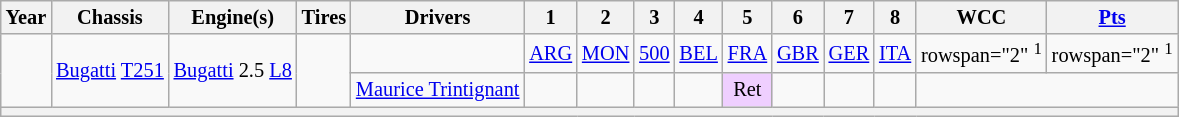<table class="wikitable" style="text-align:center; font-size:85%;">
<tr>
<th>Year</th>
<th>Chassis</th>
<th>Engine(s)</th>
<th>Tires</th>
<th>Drivers</th>
<th>1</th>
<th>2</th>
<th>3</th>
<th>4</th>
<th>5</th>
<th>6</th>
<th>7</th>
<th>8</th>
<th>WCC</th>
<th><a href='#'>Pts</a></th>
</tr>
<tr>
<td rowspan=2></td>
<td rowspan=2><a href='#'>Bugatti</a> <a href='#'>T251</a></td>
<td rowspan=2><a href='#'>Bugatti</a> 2.5 <a href='#'>L8</a></td>
<td rowspan=2></td>
<td></td>
<td><a href='#'>ARG</a></td>
<td><a href='#'>MON</a></td>
<td><a href='#'>500</a></td>
<td><a href='#'>BEL</a></td>
<td><a href='#'>FRA</a></td>
<td><a href='#'>GBR</a></td>
<td><a href='#'>GER</a></td>
<td><a href='#'>ITA</a></td>
<td>rowspan="2" <sup>1</sup></td>
<td>rowspan="2" <sup>1</sup></td>
</tr>
<tr>
<td align="left"> <a href='#'>Maurice Trintignant</a></td>
<td></td>
<td></td>
<td></td>
<td></td>
<td style="background:#EFCFFF;">Ret</td>
<td></td>
<td></td>
<td></td>
</tr>
<tr>
<th colspan="15"></th>
</tr>
</table>
